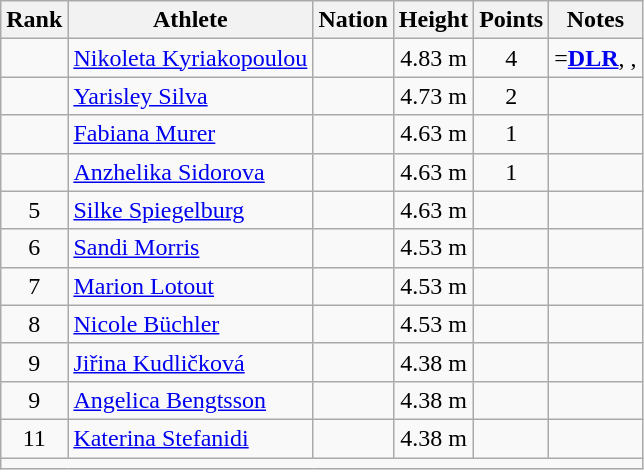<table class="wikitable mw-datatable sortable" style="text-align:center;">
<tr>
<th>Rank</th>
<th>Athlete</th>
<th>Nation</th>
<th>Height</th>
<th>Points</th>
<th>Notes</th>
</tr>
<tr>
<td></td>
<td align=left><a href='#'>Nikoleta Kyriakopoulou</a></td>
<td align=left></td>
<td>4.83 m</td>
<td>4</td>
<td>=<strong><a href='#'>DLR</a></strong>, <strong></strong>,  </td>
</tr>
<tr>
<td></td>
<td align=left><a href='#'>Yarisley Silva</a></td>
<td align=left></td>
<td>4.73 m</td>
<td>2</td>
<td></td>
</tr>
<tr>
<td></td>
<td align=left><a href='#'>Fabiana Murer</a></td>
<td align=left></td>
<td>4.63 m</td>
<td>1</td>
<td></td>
</tr>
<tr>
<td></td>
<td align=left><a href='#'>Anzhelika Sidorova</a></td>
<td align=left></td>
<td>4.63 m</td>
<td>1</td>
<td></td>
</tr>
<tr>
<td>5</td>
<td align=left><a href='#'>Silke Spiegelburg</a></td>
<td align=left></td>
<td>4.63 m</td>
<td></td>
<td></td>
</tr>
<tr>
<td>6</td>
<td align=left><a href='#'>Sandi Morris</a></td>
<td align=left></td>
<td>4.53 m</td>
<td></td>
<td></td>
</tr>
<tr>
<td>7</td>
<td align=left><a href='#'>Marion Lotout</a></td>
<td align=left></td>
<td>4.53 m</td>
<td></td>
<td></td>
</tr>
<tr>
<td>8</td>
<td align=left><a href='#'>Nicole Büchler</a></td>
<td align=left></td>
<td>4.53 m</td>
<td></td>
<td></td>
</tr>
<tr>
<td>9</td>
<td align=left><a href='#'>Jiřina Kudličková</a></td>
<td align=left></td>
<td>4.38 m</td>
<td></td>
<td></td>
</tr>
<tr>
<td>9</td>
<td align=left><a href='#'>Angelica Bengtsson</a></td>
<td align=left></td>
<td>4.38 m</td>
<td></td>
<td></td>
</tr>
<tr>
<td>11</td>
<td align=left><a href='#'>Katerina Stefanidi</a></td>
<td align=left></td>
<td>4.38 m</td>
<td></td>
<td></td>
</tr>
<tr class="sortbottom">
<td colspan=6></td>
</tr>
</table>
